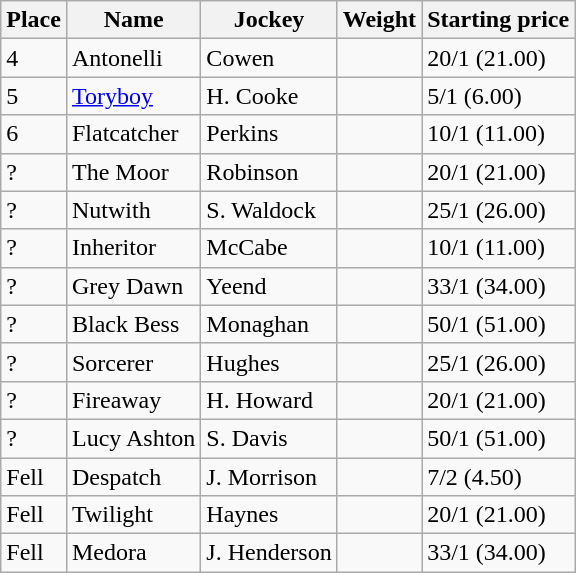<table class="wikitable">
<tr>
<th>Place</th>
<th>Name</th>
<th>Jockey</th>
<th>Weight</th>
<th>Starting price</th>
</tr>
<tr>
<td>4</td>
<td>Antonelli</td>
<td>Cowen</td>
<td></td>
<td>20/1 (21.00)</td>
</tr>
<tr>
<td>5</td>
<td><a href='#'>Toryboy</a></td>
<td>H. Cooke</td>
<td></td>
<td>5/1 (6.00)</td>
</tr>
<tr>
<td>6</td>
<td>Flatcatcher</td>
<td>Perkins</td>
<td></td>
<td>10/1 (11.00)</td>
</tr>
<tr>
<td>?</td>
<td>The Moor</td>
<td>Robinson</td>
<td></td>
<td>20/1 (21.00)</td>
</tr>
<tr>
<td>?</td>
<td>Nutwith</td>
<td>S. Waldock</td>
<td></td>
<td>25/1 (26.00)</td>
</tr>
<tr>
<td>?</td>
<td>Inheritor</td>
<td>McCabe</td>
<td></td>
<td>10/1 (11.00)</td>
</tr>
<tr>
<td>?</td>
<td>Grey Dawn</td>
<td>Yeend</td>
<td></td>
<td>33/1 (34.00)</td>
</tr>
<tr>
<td>?</td>
<td>Black Bess</td>
<td>Monaghan</td>
<td></td>
<td>50/1 (51.00)</td>
</tr>
<tr>
<td>?</td>
<td>Sorcerer</td>
<td>Hughes</td>
<td></td>
<td>25/1 (26.00)</td>
</tr>
<tr>
<td>?</td>
<td>Fireaway</td>
<td>H. Howard</td>
<td></td>
<td>20/1 (21.00)</td>
</tr>
<tr>
<td>?</td>
<td>Lucy Ashton</td>
<td>S. Davis</td>
<td></td>
<td>50/1 (51.00)</td>
</tr>
<tr>
<td>Fell</td>
<td>Despatch</td>
<td>J. Morrison</td>
<td></td>
<td>7/2 (4.50)</td>
</tr>
<tr>
<td>Fell</td>
<td>Twilight</td>
<td>Haynes</td>
<td></td>
<td>20/1 (21.00)</td>
</tr>
<tr>
<td>Fell</td>
<td>Medora</td>
<td>J. Henderson</td>
<td></td>
<td>33/1 (34.00)</td>
</tr>
</table>
